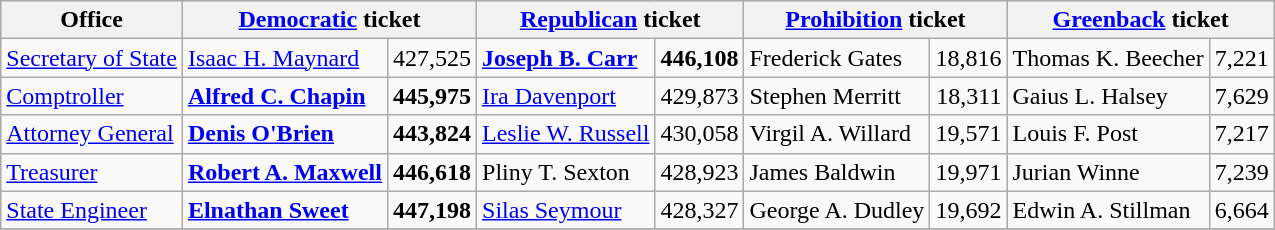<table class=wikitable>
<tr bgcolor=lightgrey>
<th>Office</th>
<th colspan="2" ><a href='#'>Democratic</a> ticket</th>
<th colspan="2" ><a href='#'>Republican</a> ticket</th>
<th colspan="2" ><a href='#'>Prohibition</a> ticket</th>
<th colspan="2" ><a href='#'>Greenback</a> ticket</th>
</tr>
<tr>
<td><a href='#'>Secretary of State</a></td>
<td><a href='#'>Isaac H. Maynard</a></td>
<td align="right">427,525</td>
<td><strong><a href='#'>Joseph B. Carr</a></strong></td>
<td align="right"><strong>446,108</strong></td>
<td>Frederick Gates</td>
<td align="right">18,816</td>
<td>Thomas K. Beecher</td>
<td align="right">7,221</td>
</tr>
<tr>
<td><a href='#'>Comptroller</a></td>
<td><strong><a href='#'>Alfred C. Chapin</a></strong></td>
<td align="right"><strong>445,975</strong></td>
<td><a href='#'>Ira Davenport</a></td>
<td align="right">429,873</td>
<td>Stephen Merritt</td>
<td align="right">18,311</td>
<td>Gaius L. Halsey</td>
<td align="right">7,629</td>
</tr>
<tr>
<td><a href='#'>Attorney General</a></td>
<td><strong><a href='#'>Denis O'Brien</a></strong></td>
<td align="right"><strong>443,824</strong></td>
<td><a href='#'>Leslie W. Russell</a></td>
<td align="right">430,058</td>
<td>Virgil A. Willard</td>
<td align="right">19,571</td>
<td>Louis F. Post</td>
<td align="right">7,217</td>
</tr>
<tr>
<td><a href='#'>Treasurer</a></td>
<td><strong><a href='#'>Robert A. Maxwell</a></strong></td>
<td align="right"><strong>446,618</strong></td>
<td>Pliny T. Sexton</td>
<td align="right">428,923</td>
<td>James Baldwin</td>
<td align="right">19,971</td>
<td>Jurian Winne</td>
<td align="right">7,239</td>
</tr>
<tr>
<td><a href='#'>State Engineer</a></td>
<td><strong><a href='#'>Elnathan Sweet</a></strong></td>
<td align="right"><strong>447,198</strong></td>
<td><a href='#'>Silas Seymour</a></td>
<td align="right">428,327</td>
<td>George A. Dudley</td>
<td align="right">19,692</td>
<td>Edwin A. Stillman</td>
<td align="right">6,664</td>
</tr>
<tr>
</tr>
</table>
